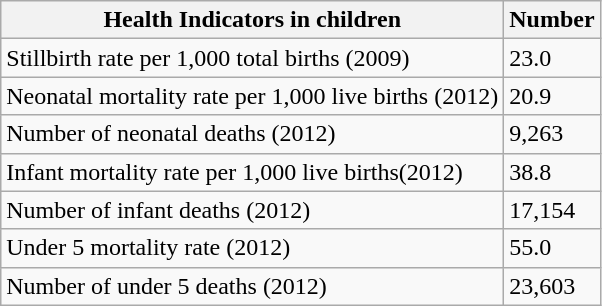<table class="wikitable">
<tr>
<th>Health Indicators in children</th>
<th>Number</th>
</tr>
<tr>
<td>Stillbirth rate per 1,000 total births (2009)</td>
<td>23.0</td>
</tr>
<tr>
<td>Neonatal mortality rate per 1,000 live births (2012)</td>
<td>20.9</td>
</tr>
<tr>
<td>Number of neonatal deaths (2012)</td>
<td>9,263</td>
</tr>
<tr>
<td>Infant mortality rate per 1,000 live births(2012)</td>
<td>38.8</td>
</tr>
<tr>
<td>Number of infant deaths (2012)</td>
<td>17,154</td>
</tr>
<tr>
<td>Under 5 mortality rate (2012)</td>
<td>55.0</td>
</tr>
<tr>
<td>Number of under 5 deaths (2012)</td>
<td>23,603</td>
</tr>
</table>
